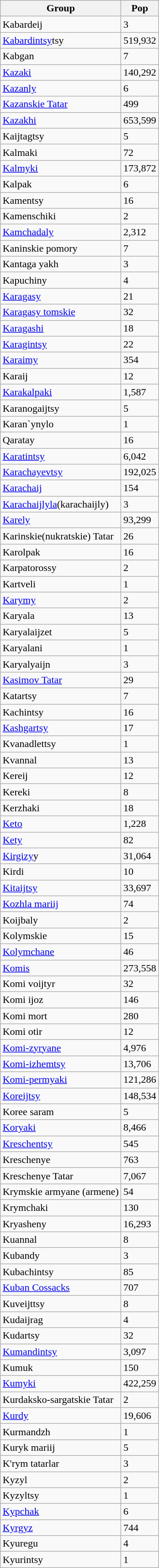<table class = "wikitable sortable">
<tr>
<th>Group</th>
<th>Pop</th>
</tr>
<tr>
<td>Kabardeij</td>
<td>3</td>
</tr>
<tr>
<td><a href='#'>Kabardintsy</a>tsy</td>
<td>519,932</td>
</tr>
<tr>
<td>Kabgan</td>
<td>7</td>
</tr>
<tr>
<td><a href='#'>Kazaki</a></td>
<td>140,292</td>
</tr>
<tr>
<td><a href='#'>Kazanly</a></td>
<td>6</td>
</tr>
<tr>
<td><a href='#'>Kazanskie Tatar</a></td>
<td>499</td>
</tr>
<tr>
<td><a href='#'>Kazakhi</a></td>
<td>653,599</td>
</tr>
<tr>
<td>Kaijtagtsy</td>
<td>5</td>
</tr>
<tr>
<td>Kalmaki</td>
<td>72</td>
</tr>
<tr>
<td><a href='#'>Kalmyki</a></td>
<td>173,872</td>
</tr>
<tr>
<td>Kalpak</td>
<td>6</td>
</tr>
<tr>
<td>Kamentsy</td>
<td>16</td>
</tr>
<tr>
<td>Kamenschiki</td>
<td>2</td>
</tr>
<tr>
<td><a href='#'>Kamchadaly</a></td>
<td>2,312</td>
</tr>
<tr>
<td>Kaninskie pomory</td>
<td>7</td>
</tr>
<tr>
<td>Kantaga yakh</td>
<td>3</td>
</tr>
<tr>
<td>Kapuchiny</td>
<td>4</td>
</tr>
<tr>
<td><a href='#'>Karagasy</a></td>
<td>21</td>
</tr>
<tr>
<td><a href='#'>Karagasy tomskie</a></td>
<td>32</td>
</tr>
<tr>
<td><a href='#'>Karagashi</a></td>
<td>18</td>
</tr>
<tr>
<td><a href='#'>Karagintsy</a></td>
<td>22</td>
</tr>
<tr>
<td><a href='#'>Karaimy</a></td>
<td>354</td>
</tr>
<tr>
<td>Karaij</td>
<td>12</td>
</tr>
<tr>
<td><a href='#'>Karakalpaki</a></td>
<td>1,587</td>
</tr>
<tr>
<td>Karanogaijtsy</td>
<td>5</td>
</tr>
<tr>
<td>Karan`ynylo</td>
<td>1</td>
</tr>
<tr>
<td>Qaratay</td>
<td>16</td>
</tr>
<tr>
<td><a href='#'>Karatintsy</a></td>
<td>6,042</td>
</tr>
<tr>
<td><a href='#'>Karachayevtsy</a></td>
<td>192,025</td>
</tr>
<tr>
<td><a href='#'>Karachaij</a></td>
<td>154</td>
</tr>
<tr>
<td><a href='#'>Karachaijlyla</a>(karachaijly)</td>
<td>3</td>
</tr>
<tr>
<td><a href='#'>Karely</a></td>
<td>93,299</td>
</tr>
<tr>
<td>Karinskie(nukratskie) Tatar</td>
<td>26</td>
</tr>
<tr>
<td>Karolpak</td>
<td>16</td>
</tr>
<tr>
<td>Karpatorossy</td>
<td>2</td>
</tr>
<tr>
<td>Kartveli</td>
<td>1</td>
</tr>
<tr>
<td><a href='#'>Karymy</a></td>
<td>2</td>
</tr>
<tr>
<td>Karyala</td>
<td>13</td>
</tr>
<tr>
<td>Karyalaijzet</td>
<td>5</td>
</tr>
<tr>
<td>Karyalani</td>
<td>1</td>
</tr>
<tr>
<td>Karyalyaijn</td>
<td>3</td>
</tr>
<tr>
<td><a href='#'>Kasimov Tatar</a></td>
<td>29</td>
</tr>
<tr>
<td>Katartsy</td>
<td>7</td>
</tr>
<tr>
<td>Kachintsy</td>
<td>16</td>
</tr>
<tr>
<td><a href='#'>Kashgartsy</a></td>
<td>17</td>
</tr>
<tr>
<td>Kvanadlettsy</td>
<td>1</td>
</tr>
<tr>
<td>Kvannal</td>
<td>13</td>
</tr>
<tr>
<td>Kereij</td>
<td>12</td>
</tr>
<tr>
<td>Kereki</td>
<td>8</td>
</tr>
<tr>
<td>Kerzhaki</td>
<td>18</td>
</tr>
<tr>
<td><a href='#'>Keto</a></td>
<td>1,228</td>
</tr>
<tr>
<td><a href='#'>Kety</a></td>
<td>82</td>
</tr>
<tr>
<td><a href='#'>Kirgizy</a>y</td>
<td>31,064</td>
</tr>
<tr>
<td>Kirdi</td>
<td>10</td>
</tr>
<tr>
<td><a href='#'>Kitaijtsy</a></td>
<td>33,697</td>
</tr>
<tr>
<td><a href='#'>Kozhla mariij</a></td>
<td>74</td>
</tr>
<tr>
<td>Koijbaly</td>
<td>2</td>
</tr>
<tr>
<td>Kolymskie</td>
<td>15</td>
</tr>
<tr>
<td><a href='#'>Kolymchane</a></td>
<td>46</td>
</tr>
<tr>
<td><a href='#'>Komis</a></td>
<td>273,558</td>
</tr>
<tr>
<td>Komi voijtyr</td>
<td>32</td>
</tr>
<tr>
<td>Komi ijoz</td>
<td>146</td>
</tr>
<tr>
<td>Komi mort</td>
<td>280</td>
</tr>
<tr>
<td>Komi otir</td>
<td>12</td>
</tr>
<tr>
<td><a href='#'>Komi-zyryane</a></td>
<td>4,976</td>
</tr>
<tr>
<td><a href='#'>Komi-izhemtsy</a></td>
<td>13,706</td>
</tr>
<tr>
<td><a href='#'>Komi-permyaki</a></td>
<td>121,286</td>
</tr>
<tr>
<td><a href='#'>Koreijtsy</a></td>
<td>148,534</td>
</tr>
<tr>
<td>Koree saram</td>
<td>5</td>
</tr>
<tr>
<td><a href='#'>Koryaki</a></td>
<td>8,466</td>
</tr>
<tr>
<td><a href='#'>Kreschentsy</a></td>
<td>545</td>
</tr>
<tr>
<td>Kreschenye</td>
<td>763</td>
</tr>
<tr>
<td>Kreschenye Tatar</td>
<td>7,067</td>
</tr>
<tr>
<td>Krymskie armyane (armene)</td>
<td>54</td>
</tr>
<tr>
<td>Krymchaki</td>
<td>130</td>
</tr>
<tr>
<td>Kryasheny</td>
<td>16,293</td>
</tr>
<tr>
<td>Kuannal</td>
<td>8</td>
</tr>
<tr>
<td>Kubandy</td>
<td>3</td>
</tr>
<tr>
<td>Kubachintsy</td>
<td>85</td>
</tr>
<tr>
<td><a href='#'>Kuban Cossacks</a></td>
<td>707</td>
</tr>
<tr>
<td>Kuveijttsy</td>
<td>8</td>
</tr>
<tr>
<td>Kudaijrag</td>
<td>4</td>
</tr>
<tr>
<td>Kudartsy</td>
<td>32</td>
</tr>
<tr>
<td><a href='#'>Kumandintsy</a></td>
<td>3,097</td>
</tr>
<tr>
<td>Kumuk</td>
<td>150</td>
</tr>
<tr>
<td><a href='#'>Kumyki</a></td>
<td>422,259</td>
</tr>
<tr>
<td>Kurdaksko-sargatskie Tatar</td>
<td>2</td>
</tr>
<tr>
<td><a href='#'>Kurdy</a></td>
<td>19,606</td>
</tr>
<tr>
<td>Kurmandzh</td>
<td>1</td>
</tr>
<tr>
<td>Kuryk mariij</td>
<td>5</td>
</tr>
<tr>
<td>K'rym tatarlar</td>
<td>3</td>
</tr>
<tr>
<td>Kyzyl</td>
<td>2</td>
</tr>
<tr>
<td>Kyzyltsy</td>
<td>1</td>
</tr>
<tr>
<td><a href='#'>Kypchak</a></td>
<td>6</td>
</tr>
<tr>
<td><a href='#'>Kyrgyz</a></td>
<td>744</td>
</tr>
<tr>
<td>Kyuregu</td>
<td>4</td>
</tr>
<tr>
<td>Kyurintsy</td>
<td>1</td>
</tr>
</table>
